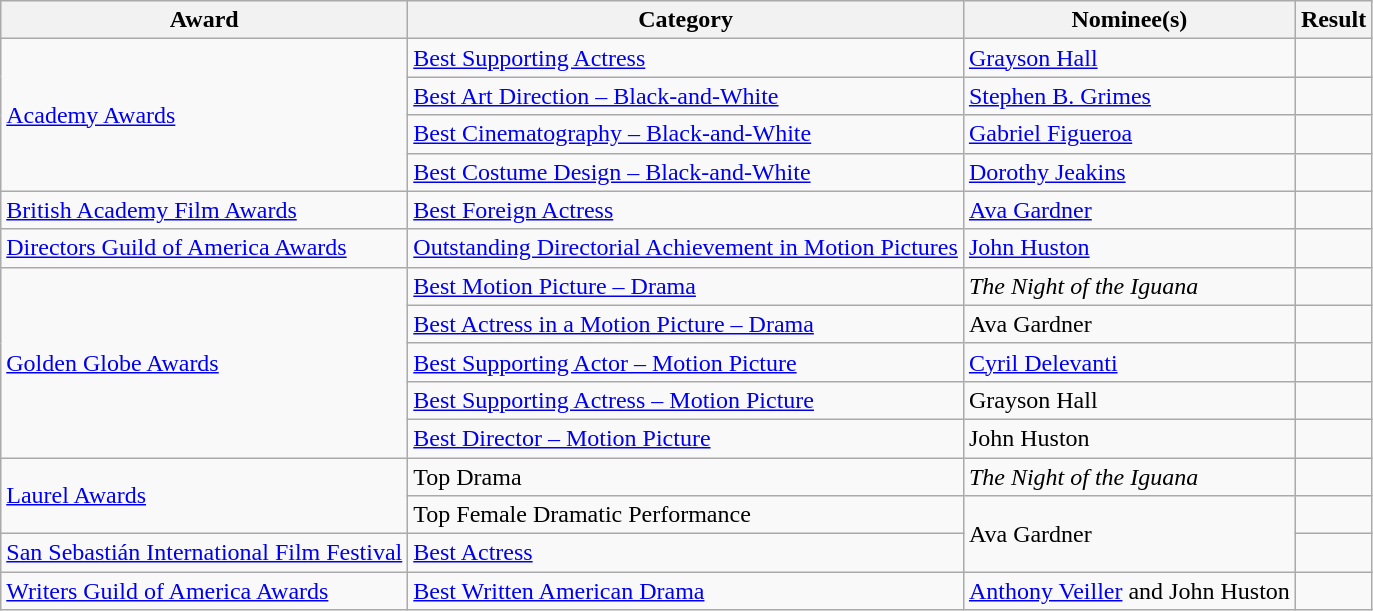<table class="wikitable plainrowheaders">
<tr>
<th>Award</th>
<th>Category</th>
<th>Nominee(s)</th>
<th>Result</th>
</tr>
<tr>
<td rowspan="4"><a href='#'>Academy Awards</a></td>
<td><a href='#'>Best Supporting Actress</a></td>
<td><a href='#'>Grayson Hall</a></td>
<td></td>
</tr>
<tr>
<td><a href='#'>Best Art Direction – Black-and-White</a></td>
<td><a href='#'>Stephen B. Grimes</a></td>
<td></td>
</tr>
<tr>
<td><a href='#'>Best Cinematography – Black-and-White</a></td>
<td><a href='#'>Gabriel Figueroa</a></td>
<td></td>
</tr>
<tr>
<td><a href='#'>Best Costume Design – Black-and-White</a></td>
<td><a href='#'>Dorothy Jeakins</a></td>
<td></td>
</tr>
<tr>
<td><a href='#'>British Academy Film Awards</a></td>
<td><a href='#'>Best Foreign Actress</a></td>
<td><a href='#'>Ava Gardner</a></td>
<td></td>
</tr>
<tr>
<td><a href='#'>Directors Guild of America Awards</a></td>
<td><a href='#'>Outstanding Directorial Achievement in Motion Pictures</a></td>
<td><a href='#'>John Huston</a></td>
<td></td>
</tr>
<tr>
<td rowspan="5"><a href='#'>Golden Globe Awards</a></td>
<td><a href='#'>Best Motion Picture – Drama</a></td>
<td><em>The Night of the Iguana</em></td>
<td></td>
</tr>
<tr>
<td><a href='#'>Best Actress in a Motion Picture – Drama</a></td>
<td>Ava Gardner</td>
<td></td>
</tr>
<tr>
<td><a href='#'>Best Supporting Actor – Motion Picture</a></td>
<td><a href='#'>Cyril Delevanti</a></td>
<td></td>
</tr>
<tr>
<td><a href='#'>Best Supporting Actress – Motion Picture</a></td>
<td>Grayson Hall</td>
<td></td>
</tr>
<tr>
<td><a href='#'>Best Director – Motion Picture</a></td>
<td>John Huston</td>
<td></td>
</tr>
<tr>
<td rowspan="2"><a href='#'>Laurel Awards</a></td>
<td>Top Drama</td>
<td><em>The Night of the Iguana</em></td>
<td></td>
</tr>
<tr>
<td>Top Female Dramatic Performance</td>
<td rowspan="2">Ava Gardner</td>
<td></td>
</tr>
<tr>
<td><a href='#'>San Sebastián International Film Festival</a></td>
<td><a href='#'>Best Actress</a></td>
<td></td>
</tr>
<tr>
<td><a href='#'>Writers Guild of America Awards</a></td>
<td><a href='#'>Best Written American Drama</a></td>
<td><a href='#'>Anthony Veiller</a> and John Huston</td>
<td></td>
</tr>
</table>
